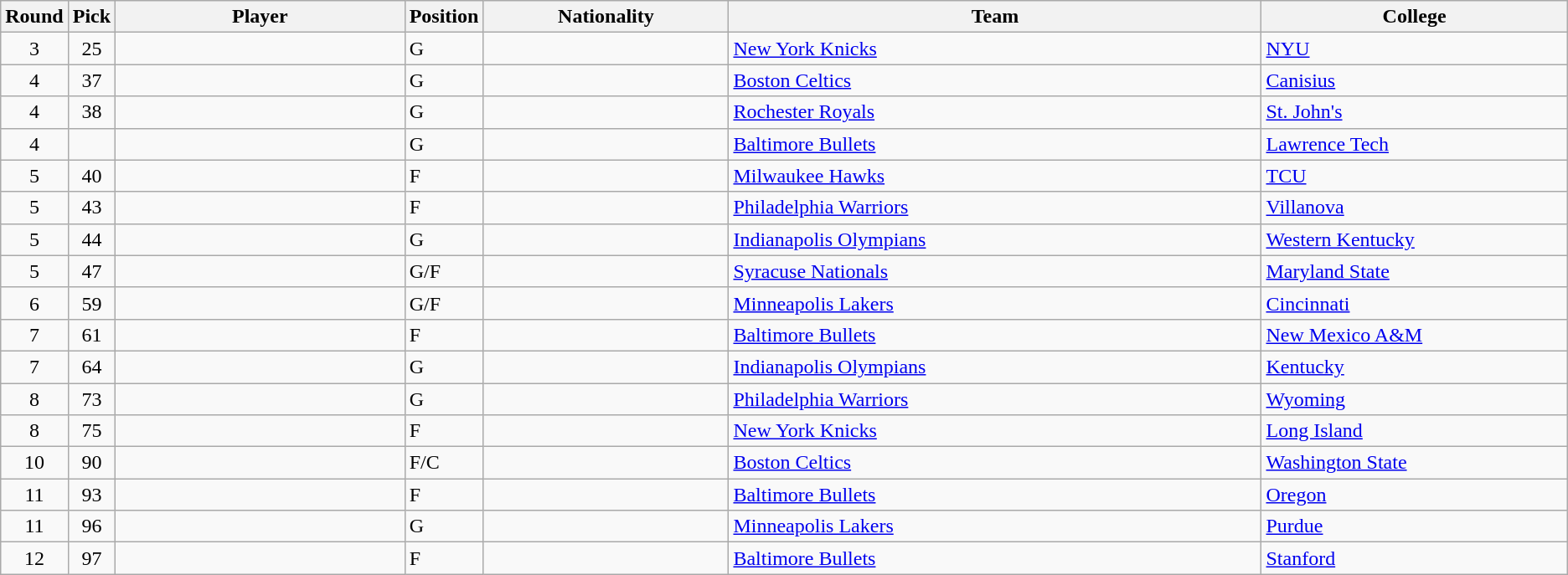<table class="wikitable sortable">
<tr>
<th width="1%">Round</th>
<th width="1%">Pick</th>
<th width="19%">Player</th>
<th width="1%">Position</th>
<th width="16%">Nationality</th>
<th width="35%">Team</th>
<th width="20%">College</th>
</tr>
<tr>
<td align=center>3</td>
<td align=center>25</td>
<td></td>
<td>G</td>
<td></td>
<td><a href='#'>New York Knicks</a></td>
<td><a href='#'>NYU</a></td>
</tr>
<tr>
<td align=center>4</td>
<td align=center>37</td>
<td></td>
<td>G</td>
<td></td>
<td><a href='#'>Boston Celtics</a></td>
<td><a href='#'>Canisius</a></td>
</tr>
<tr>
<td align=center>4</td>
<td align=center>38</td>
<td></td>
<td>G</td>
<td></td>
<td><a href='#'>Rochester Royals</a></td>
<td><a href='#'>St. John's</a></td>
</tr>
<tr>
<td align=center>4</td>
<td align=center></td>
<td></td>
<td>G</td>
<td></td>
<td><a href='#'>Baltimore Bullets</a></td>
<td><a href='#'>Lawrence Tech</a></td>
</tr>
<tr>
<td align=center>5</td>
<td align=center>40</td>
<td></td>
<td>F</td>
<td></td>
<td><a href='#'>Milwaukee Hawks</a></td>
<td><a href='#'>TCU</a></td>
</tr>
<tr>
<td align=center>5</td>
<td align=center>43</td>
<td></td>
<td>F</td>
<td></td>
<td><a href='#'>Philadelphia Warriors</a></td>
<td><a href='#'>Villanova</a></td>
</tr>
<tr>
<td align=center>5</td>
<td align=center>44</td>
<td></td>
<td>G</td>
<td></td>
<td><a href='#'>Indianapolis Olympians</a></td>
<td><a href='#'>Western Kentucky</a></td>
</tr>
<tr>
<td align=center>5</td>
<td align=center>47</td>
<td></td>
<td>G/F</td>
<td></td>
<td><a href='#'>Syracuse Nationals</a></td>
<td><a href='#'>Maryland State</a></td>
</tr>
<tr>
<td align=center>6</td>
<td align=center>59</td>
<td></td>
<td>G/F</td>
<td></td>
<td><a href='#'>Minneapolis Lakers</a></td>
<td><a href='#'>Cincinnati</a></td>
</tr>
<tr>
<td align=center>7</td>
<td align=center>61</td>
<td></td>
<td>F</td>
<td></td>
<td><a href='#'>Baltimore Bullets</a></td>
<td><a href='#'>New Mexico A&M</a></td>
</tr>
<tr>
<td align=center>7</td>
<td align=center>64</td>
<td></td>
<td>G</td>
<td></td>
<td><a href='#'>Indianapolis Olympians</a></td>
<td><a href='#'>Kentucky</a></td>
</tr>
<tr>
<td align=center>8</td>
<td align=center>73</td>
<td></td>
<td>G</td>
<td></td>
<td><a href='#'>Philadelphia Warriors</a></td>
<td><a href='#'>Wyoming</a></td>
</tr>
<tr>
<td align=center>8</td>
<td align=center>75</td>
<td></td>
<td>F</td>
<td></td>
<td><a href='#'>New York Knicks</a></td>
<td><a href='#'>Long Island</a></td>
</tr>
<tr>
<td align=center>10</td>
<td align=center>90</td>
<td></td>
<td>F/C</td>
<td></td>
<td><a href='#'>Boston Celtics</a></td>
<td><a href='#'>Washington State</a></td>
</tr>
<tr>
<td align=center>11</td>
<td align=center>93</td>
<td></td>
<td>F</td>
<td></td>
<td><a href='#'>Baltimore Bullets</a></td>
<td><a href='#'>Oregon</a></td>
</tr>
<tr>
<td align=center>11</td>
<td align=center>96</td>
<td></td>
<td>G</td>
<td></td>
<td><a href='#'>Minneapolis Lakers</a></td>
<td><a href='#'>Purdue</a></td>
</tr>
<tr>
<td align=center>12</td>
<td align=center>97</td>
<td></td>
<td>F</td>
<td></td>
<td><a href='#'>Baltimore Bullets</a></td>
<td><a href='#'>Stanford</a></td>
</tr>
</table>
